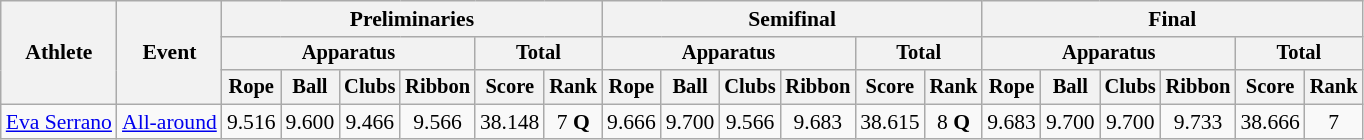<table class=wikitable style=font-size:90%;text-align:center>
<tr>
<th rowspan=3>Athlete</th>
<th rowspan=3>Event</th>
<th colspan=6>Preliminaries</th>
<th colspan=6>Semifinal</th>
<th colspan=6>Final</th>
</tr>
<tr style=font-size:95%>
<th colspan=4>Apparatus</th>
<th colspan=2>Total</th>
<th colspan=4>Apparatus</th>
<th colspan=2>Total</th>
<th colspan=4>Apparatus</th>
<th colspan=2>Total</th>
</tr>
<tr style=font-size:95%>
<th>Rope</th>
<th>Ball</th>
<th>Clubs</th>
<th>Ribbon</th>
<th>Score</th>
<th>Rank</th>
<th>Rope</th>
<th>Ball</th>
<th>Clubs</th>
<th>Ribbon</th>
<th>Score</th>
<th>Rank</th>
<th>Rope</th>
<th>Ball</th>
<th>Clubs</th>
<th>Ribbon</th>
<th>Score</th>
<th>Rank</th>
</tr>
<tr>
<td align=left><a href='#'>Eva Serrano</a></td>
<td align=left><a href='#'>All-around</a></td>
<td>9.516</td>
<td>9.600</td>
<td>9.466</td>
<td>9.566</td>
<td>38.148</td>
<td>7 <strong>Q</strong></td>
<td>9.666</td>
<td>9.700</td>
<td>9.566</td>
<td>9.683</td>
<td>38.615</td>
<td>8 <strong>Q</strong></td>
<td>9.683</td>
<td>9.700</td>
<td>9.700</td>
<td>9.733</td>
<td>38.666</td>
<td>7</td>
</tr>
</table>
